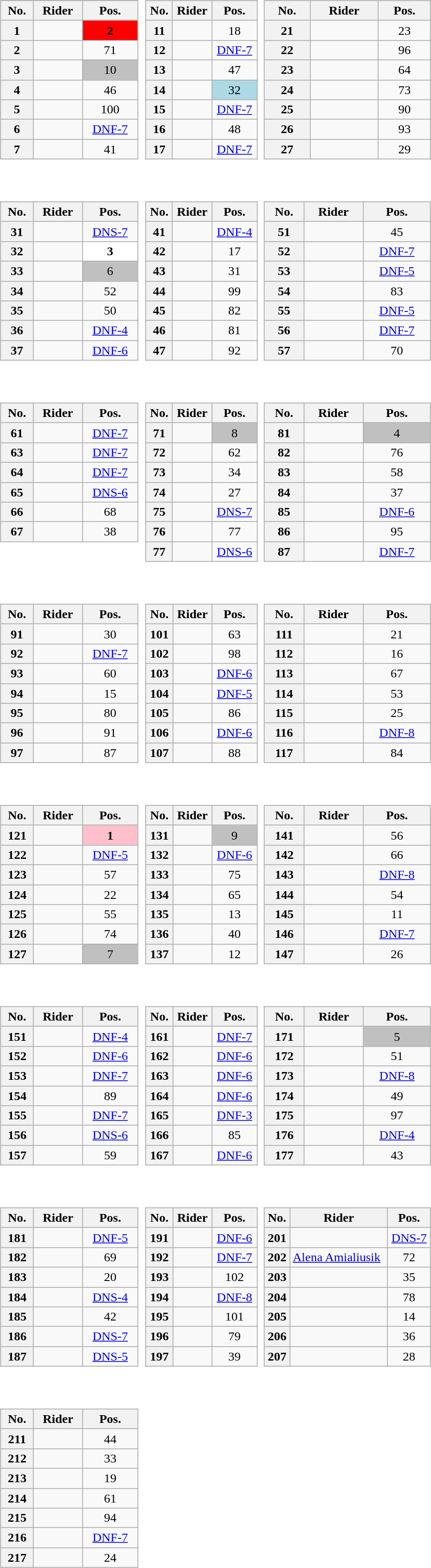<table>
<tr valign="top">
<td style="width:33%;"><br><table class="wikitable plainrowheaders" style="text-align:center; width:97%">
<tr>
</tr>
<tr style="text-align:center;">
<th scope="col">No.</th>
<th scope="col">Rider</th>
<th scope="col">Pos.</th>
</tr>
<tr>
<th scope="row" style="text-align:center;">1</th>
<td style="text-align:left;"> </td>
<td style="text-align:center; background:red;"><strong>2</strong></td>
</tr>
<tr>
<th scope="row" style="text-align:center;">2</th>
<td style="text-align:left;"></td>
<td>71</td>
</tr>
<tr>
<th scope="row" style="text-align:center;">3</th>
<td style="text-align:left;"></td>
<td style="text-align:center; background:silver;">10</td>
</tr>
<tr>
<th scope="row" style="text-align:center;">4</th>
<td style="text-align:left;"></td>
<td>46</td>
</tr>
<tr>
<th scope="row" style="text-align:center;">5</th>
<td style="text-align:left;"></td>
<td>100</td>
</tr>
<tr>
<th scope="row" style="text-align:center;">6</th>
<td style="text-align:left;"></td>
<td><a href='#'>DNF-7</a></td>
</tr>
<tr>
<th scope="row" style="text-align:center;">7</th>
<td style="text-align:left;"></td>
<td>41</td>
</tr>
</table>
</td>
<td><br><table class="wikitable plainrowheaders" style="text-align:center; width:97%">
<tr>
<th scope="col">No.</th>
<th scope="col">Rider</th>
<th scope="col">Pos.</th>
</tr>
<tr>
<th scope="row" style="text-align:center;">11</th>
<td style="text-align:left;"></td>
<td>18</td>
</tr>
<tr>
<th scope="row" style="text-align:center;">12</th>
<td style="text-align:left;"></td>
<td><a href='#'>DNF-7</a></td>
</tr>
<tr>
<th scope="row" style="text-align:center;">13</th>
<td style="text-align:left;"></td>
<td>47</td>
</tr>
<tr>
<th scope="row" style="text-align:center;">14</th>
<td style="text-align:left;"> </td>
<td style="text-align:center; background:lightblue;">32</td>
</tr>
<tr>
<th scope="row" style="text-align:center;">15</th>
<td style="text-align:left;"></td>
<td><a href='#'>DNF-7</a></td>
</tr>
<tr>
<th scope="row" style="text-align:center;">16</th>
<td style="text-align:left;"></td>
<td>48</td>
</tr>
<tr>
<th scope="row" style="text-align:center;">17</th>
<td style="text-align:left;"></td>
<td><a href='#'>DNF-7</a></td>
</tr>
</table>
</td>
<td><br><table class="wikitable plainrowheaders" style="text-align:center; width:97%">
<tr>
<th scope="col">No.</th>
<th scope="col">Rider</th>
<th scope="col">Pos.</th>
</tr>
<tr>
<th scope="row" style="text-align:center;">21</th>
<td style="text-align:left;"></td>
<td>23</td>
</tr>
<tr>
<th scope="row" style="text-align:center;">22</th>
<td style="text-align:left;"></td>
<td>96</td>
</tr>
<tr>
<th scope="row" style="text-align:center;">23</th>
<td style="text-align:left;"></td>
<td>64</td>
</tr>
<tr>
<th scope="row" style="text-align:center;">24</th>
<td style="text-align:left;"></td>
<td>73</td>
</tr>
<tr>
<th scope="row" style="text-align:center;">25</th>
<td style="text-align:left;"></td>
<td>90</td>
</tr>
<tr>
<th scope="row" style="text-align:center;">26</th>
<td style="text-align:left;"></td>
<td>93</td>
</tr>
<tr>
<th scope="row" style="text-align:center;">27</th>
<td style="text-align:left;"></td>
<td>29</td>
</tr>
</table>
</td>
<td></td>
</tr>
<tr valign="top">
<td style="width:33%;"><br><table class="wikitable plainrowheaders" style="text-align:center; width:97%">
<tr>
<th scope="col">No.</th>
<th scope="col">Rider</th>
<th scope="col">Pos.</th>
</tr>
<tr>
<th scope="row" style="text-align:center;">31</th>
<td style="text-align:left;"></td>
<td><a href='#'>DNS-7</a></td>
</tr>
<tr>
<th scope="row" style="text-align:center;">32</th>
<td style="text-align:left;"> </td>
<td style="text-align:center; background:white;"><strong>3</strong></td>
</tr>
<tr>
<th scope="row" style="text-align:center;">33</th>
<td style="text-align:left;"></td>
<td style="text-align:center; background:silver;">6</td>
</tr>
<tr>
<th scope="row" style="text-align:center;">34</th>
<td style="text-align:left;"></td>
<td>52</td>
</tr>
<tr>
<th scope="row" style="text-align:center;">35</th>
<td style="text-align:left;"></td>
<td>50</td>
</tr>
<tr>
<th scope="row" style="text-align:center;">36</th>
<td style="text-align:left;"></td>
<td><a href='#'>DNF-4</a></td>
</tr>
<tr>
<th scope="row" style="text-align:center;">37</th>
<td style="text-align:left;"></td>
<td><a href='#'>DNF-6</a></td>
</tr>
</table>
</td>
<td><br><table class="wikitable plainrowheaders" style="text-align:center; width:97%">
<tr>
<th scope="col">No.</th>
<th scope="col">Rider</th>
<th scope="col">Pos.</th>
</tr>
<tr>
<th scope="row" style="text-align:center;">41</th>
<td style="text-align:left;"></td>
<td><a href='#'>DNF-4</a></td>
</tr>
<tr>
<th scope="row" style="text-align:center;">42</th>
<td style="text-align:left;"></td>
<td>17</td>
</tr>
<tr>
<th scope="row" style="text-align:center;">43</th>
<td style="text-align:left;"></td>
<td>31</td>
</tr>
<tr>
<th scope="row" style="text-align:center;">44</th>
<td style="text-align:left;"></td>
<td>99</td>
</tr>
<tr>
<th scope="row" style="text-align:center;">45</th>
<td style="text-align:left;"></td>
<td>82</td>
</tr>
<tr>
<th scope="row" style="text-align:center;">46</th>
<td style="text-align:left;"></td>
<td>81</td>
</tr>
<tr>
<th scope="row" style="text-align:center;">47</th>
<td style="text-align:left;"></td>
<td>92</td>
</tr>
</table>
</td>
<td><br><table class="wikitable plainrowheaders" style="text-align:center; width:97%">
<tr>
<th scope="col">No.</th>
<th scope="col">Rider</th>
<th scope="col">Pos.</th>
</tr>
<tr>
<th scope="row" style="text-align:center;">51</th>
<td style="text-align:left;"></td>
<td>45</td>
</tr>
<tr>
<th scope="row" style="text-align:center;">52</th>
<td style="text-align:left;"></td>
<td><a href='#'>DNF-7</a></td>
</tr>
<tr>
<th scope="row" style="text-align:center;">53</th>
<td style="text-align:left;"></td>
<td><a href='#'>DNF-5</a></td>
</tr>
<tr>
<th scope="row" style="text-align:center;">54</th>
<td style="text-align:left;"></td>
<td>83</td>
</tr>
<tr>
<th scope="row" style="text-align:center;">55</th>
<td style="text-align:left;"></td>
<td><a href='#'>DNF-5</a></td>
</tr>
<tr>
<th scope="row" style="text-align:center;">56</th>
<td style="text-align:left;"></td>
<td><a href='#'>DNF-7</a></td>
</tr>
<tr>
<th scope="row" style="text-align:center;">57</th>
<td style="text-align:left;"></td>
<td>70</td>
</tr>
</table>
</td>
<td></td>
</tr>
<tr valign="top">
<td style="width:33%;"><br><table class="wikitable plainrowheaders" style="text-align:center; width:97%">
<tr>
<th scope="col">No.</th>
<th scope="col">Rider</th>
<th scope="col">Pos.</th>
</tr>
<tr>
<th scope="row" style="text-align:center;">61</th>
<td style="text-align:left;"></td>
<td><a href='#'>DNF-7</a></td>
</tr>
<tr>
<th scope="row" style="text-align:center;">63</th>
<td style="text-align:left;"></td>
<td><a href='#'>DNF-7</a></td>
</tr>
<tr>
<th scope="row" style="text-align:center;">64</th>
<td style="text-align:left;"></td>
<td><a href='#'>DNF-7</a></td>
</tr>
<tr>
<th scope="row" style="text-align:center;">65</th>
<td style="text-align:left;"></td>
<td><a href='#'>DNS-6</a></td>
</tr>
<tr>
<th scope="row" style="text-align:center;">66</th>
<td style="text-align:left;"></td>
<td>68</td>
</tr>
<tr>
<th scope="row" style="text-align:center;">67</th>
<td style="text-align:left;"></td>
<td>38</td>
</tr>
</table>
</td>
<td><br><table class="wikitable plainrowheaders" style="text-align:center; width:97%">
<tr>
<th scope="col">No.</th>
<th scope="col">Rider</th>
<th scope="col">Pos.</th>
</tr>
<tr>
<th scope="row" style="text-align:center;">71</th>
<td style="text-align:left;"></td>
<td style="text-align:center; background:silver;">8</td>
</tr>
<tr>
<th scope="row" style="text-align:center;">72</th>
<td style="text-align:left;"></td>
<td>62</td>
</tr>
<tr>
<th scope="row" style="text-align:center;">73</th>
<td style="text-align:left;"></td>
<td>34</td>
</tr>
<tr>
<th scope="row" style="text-align:center;">74</th>
<td style="text-align:left;"></td>
<td>27</td>
</tr>
<tr>
<th scope="row" style="text-align:center;">75</th>
<td style="text-align:left;"></td>
<td><a href='#'>DNS-7</a></td>
</tr>
<tr>
<th scope="row" style="text-align:center;">76</th>
<td style="text-align:left;"></td>
<td>77</td>
</tr>
<tr>
<th scope="row" style="text-align:center;">77</th>
<td style="text-align:left;"></td>
<td><a href='#'>DNS-6</a></td>
</tr>
</table>
</td>
<td><br><table class="wikitable plainrowheaders" style="text-align:center; width:97%">
<tr>
<th scope="col">No.</th>
<th scope="col">Rider</th>
<th scope="col">Pos.</th>
</tr>
<tr>
<th scope="row" style="text-align:center;">81</th>
<td style="text-align:left;"></td>
<td style="text-align:center; background:silver;">4</td>
</tr>
<tr>
<th scope="row" style="text-align:center;">82</th>
<td style="text-align:left;"></td>
<td>76</td>
</tr>
<tr>
<th scope="row" style="text-align:center;">83</th>
<td style="text-align:left;"></td>
<td>58</td>
</tr>
<tr>
<th scope="row" style="text-align:center;">84</th>
<td style="text-align:left;"></td>
<td>37</td>
</tr>
<tr>
<th scope="row" style="text-align:center;">85</th>
<td style="text-align:left;"></td>
<td><a href='#'>DNF-6</a></td>
</tr>
<tr>
<th scope="row" style="text-align:center;">86</th>
<td style="text-align:left;"></td>
<td>95</td>
</tr>
<tr>
<th scope="row" style="text-align:center;">87</th>
<td style="text-align:left;"></td>
<td><a href='#'>DNF-7</a></td>
</tr>
</table>
</td>
<td></td>
</tr>
<tr valign="top">
<td style="width:33%;"><br><table class="wikitable plainrowheaders" style="text-align:center; width:97%">
<tr>
<th scope="col">No.</th>
<th scope="col">Rider</th>
<th scope="col">Pos.</th>
</tr>
<tr>
<th scope="row" style="text-align:center;">91</th>
<td style="text-align:left;"></td>
<td>30</td>
</tr>
<tr>
<th scope="row" style="text-align:center;">92</th>
<td style="text-align:left;"></td>
<td><a href='#'>DNF-7</a></td>
</tr>
<tr>
<th scope="row" style="text-align:center;">93</th>
<td style="text-align:left;"></td>
<td>60</td>
</tr>
<tr>
<th scope="row" style="text-align:center;">94</th>
<td style="text-align:left;"></td>
<td>15</td>
</tr>
<tr>
<th scope="row" style="text-align:center;">95</th>
<td style="text-align:left;"></td>
<td>80</td>
</tr>
<tr>
<th scope="row" style="text-align:center;">96</th>
<td style="text-align:left;"></td>
<td>91</td>
</tr>
<tr>
<th scope="row" style="text-align:center;">97</th>
<td style="text-align:left;"></td>
<td>87</td>
</tr>
</table>
</td>
<td><br><table class="wikitable plainrowheaders" style="text-align:center; width:97%">
<tr>
<th scope="col">No.</th>
<th scope="col">Rider</th>
<th scope="col">Pos.</th>
</tr>
<tr>
<th scope="row" style="text-align:center;">101</th>
<td style="text-align:left;"></td>
<td>63</td>
</tr>
<tr>
<th scope="row" style="text-align:center;">102</th>
<td style="text-align:left;"></td>
<td>98</td>
</tr>
<tr>
<th scope="row" style="text-align:center;">103</th>
<td style="text-align:left;"></td>
<td><a href='#'>DNF-6</a></td>
</tr>
<tr>
<th scope="row" style="text-align:center;">104</th>
<td style="text-align:left;"></td>
<td><a href='#'>DNF-5</a></td>
</tr>
<tr>
<th scope="row" style="text-align:center;">105</th>
<td style="text-align:left;"></td>
<td>86</td>
</tr>
<tr>
<th scope="row" style="text-align:center;">106</th>
<td style="text-align:left;"></td>
<td><a href='#'>DNF-6</a></td>
</tr>
<tr>
<th scope="row" style="text-align:center;">107</th>
<td style="text-align:left;"></td>
<td>88</td>
</tr>
</table>
</td>
<td><br><table class="wikitable plainrowheaders" style="text-align:center; width:97%">
<tr>
<th scope="col">No.</th>
<th scope="col">Rider</th>
<th scope="col">Pos.</th>
</tr>
<tr>
<th scope="row" style="text-align:center;">111</th>
<td style="text-align:left;"></td>
<td>21</td>
</tr>
<tr>
<th scope="row" style="text-align:center;">112</th>
<td style="text-align:left;"></td>
<td>16</td>
</tr>
<tr>
<th scope="row" style="text-align:center;">113</th>
<td style="text-align:left;"></td>
<td>67</td>
</tr>
<tr>
<th scope="row" style="text-align:center;">114</th>
<td style="text-align:left;"></td>
<td>53</td>
</tr>
<tr>
<th scope="row" style="text-align:center;">115</th>
<td style="text-align:left;"></td>
<td>25</td>
</tr>
<tr>
<th scope="row" style="text-align:center;">116</th>
<td style="text-align:left;"></td>
<td><a href='#'>DNF-8</a></td>
</tr>
<tr>
<th scope="row" style="text-align:center;">117</th>
<td style="text-align:left;"></td>
<td>84</td>
</tr>
</table>
</td>
<td></td>
</tr>
<tr valign="top">
<td style="width:33%;"><br><table class="wikitable plainrowheaders" style="text-align:center; width:97%">
<tr>
<th scope="col">No.</th>
<th scope="col">Rider</th>
<th scope="col">Pos.</th>
</tr>
<tr>
<th scope="row" style="text-align:center;">121</th>
<td style="text-align:left;"> </td>
<td style="text-align:center; background:pink;"><strong>1</strong></td>
</tr>
<tr>
<th scope="row" style="text-align:center;">122</th>
<td style="text-align:left;"></td>
<td><a href='#'>DNF-5</a></td>
</tr>
<tr>
<th scope="row" style="text-align:center;">123</th>
<td style="text-align:left;"></td>
<td>57</td>
</tr>
<tr>
<th scope="row" style="text-align:center;">124</th>
<td style="text-align:left;"></td>
<td>22</td>
</tr>
<tr>
<th scope="row" style="text-align:center;">125</th>
<td style="text-align:left;"></td>
<td>55</td>
</tr>
<tr>
<th scope="row" style="text-align:center;">126</th>
<td style="text-align:left;"></td>
<td>74</td>
</tr>
<tr>
<th scope="row" style="text-align:center;">127</th>
<td style="text-align:left;"></td>
<td style="text-align:center; background:silver;">7</td>
</tr>
</table>
</td>
<td><br><table class="wikitable plainrowheaders" style="text-align:center; width:97%">
<tr>
<th scope="col">No.</th>
<th scope="col">Rider</th>
<th scope="col">Pos.</th>
</tr>
<tr>
<th scope="row" style="text-align:center;">131</th>
<td style="text-align:left;"></td>
<td style="text-align:center; background:silver;">9</td>
</tr>
<tr>
<th scope="row" style="text-align:center;">132</th>
<td style="text-align:left;"></td>
<td><a href='#'>DNF-6</a></td>
</tr>
<tr>
<th scope="row" style="text-align:center;">133</th>
<td style="text-align:left;"></td>
<td>75</td>
</tr>
<tr>
<th scope="row" style="text-align:center;">134</th>
<td style="text-align:left;"></td>
<td>65</td>
</tr>
<tr>
<th scope="row" style="text-align:center;">135</th>
<td style="text-align:left;"></td>
<td>13</td>
</tr>
<tr>
<th scope="row" style="text-align:center;">136</th>
<td style="text-align:left;"></td>
<td>40</td>
</tr>
<tr>
<th scope="row" style="text-align:center;">137</th>
<td style="text-align:left;"></td>
<td>12</td>
</tr>
</table>
</td>
<td><br><table class="wikitable plainrowheaders" style="text-align:center; width:97%">
<tr>
<th scope="col">No.</th>
<th scope="col">Rider</th>
<th scope="col">Pos.</th>
</tr>
<tr>
<th scope="row" style="text-align:center;">141</th>
<td style="text-align:left;"></td>
<td>56</td>
</tr>
<tr>
<th scope="row" style="text-align:center;">142</th>
<td style="text-align:left;"></td>
<td>66</td>
</tr>
<tr>
<th scope="row" style="text-align:center;">143</th>
<td style="text-align:left;"></td>
<td><a href='#'>DNF-8</a></td>
</tr>
<tr>
<th scope="row" style="text-align:center;">144</th>
<td style="text-align:left;"></td>
<td>54</td>
</tr>
<tr>
<th scope="row" style="text-align:center;">145</th>
<td style="text-align:left;"></td>
<td>11</td>
</tr>
<tr>
<th scope="row" style="text-align:center;">146</th>
<td style="text-align:left;"></td>
<td><a href='#'>DNF-7</a></td>
</tr>
<tr>
<th scope="row" style="text-align:center;">147</th>
<td style="text-align:left;"></td>
<td>26</td>
</tr>
</table>
</td>
<td></td>
</tr>
<tr valign="top">
<td style="width:33%;"><br><table class="wikitable plainrowheaders" style="text-align:center; width:97%">
<tr>
<th scope="col">No.</th>
<th scope="col">Rider</th>
<th scope="col">Pos.</th>
</tr>
<tr>
<th scope="row" style="text-align:center;">151</th>
<td style="text-align:left;"></td>
<td><a href='#'>DNF-4</a></td>
</tr>
<tr>
<th scope="row" style="text-align:center;">152</th>
<td style="text-align:left;"></td>
<td><a href='#'>DNF-6</a></td>
</tr>
<tr>
<th scope="row" style="text-align:center;">153</th>
<td style="text-align:left;"></td>
<td><a href='#'>DNF-7</a></td>
</tr>
<tr>
<th scope="row" style="text-align:center;">154</th>
<td style="text-align:left;"></td>
<td>89</td>
</tr>
<tr>
<th scope="row" style="text-align:center;">155</th>
<td style="text-align:left;"></td>
<td><a href='#'>DNF-7</a></td>
</tr>
<tr>
<th scope="row" style="text-align:center;">156</th>
<td style="text-align:left;"></td>
<td><a href='#'>DNS-6</a></td>
</tr>
<tr>
<th scope="row" style="text-align:center;">157</th>
<td style="text-align:left;"></td>
<td>59</td>
</tr>
</table>
</td>
<td><br><table class="wikitable plainrowheaders" style="text-align:center; width:97%">
<tr>
<th scope="col">No.</th>
<th scope="col">Rider</th>
<th scope="col">Pos.</th>
</tr>
<tr>
<th scope="row" style="text-align:center;">161</th>
<td style="text-align:left;"></td>
<td><a href='#'>DNF-7</a></td>
</tr>
<tr>
<th scope="row" style="text-align:center;">162</th>
<td style="text-align:left;"></td>
<td><a href='#'>DNF-6</a></td>
</tr>
<tr>
<th scope="row" style="text-align:center;">163</th>
<td style="text-align:left;"></td>
<td><a href='#'>DNF-6</a></td>
</tr>
<tr>
<th scope="row" style="text-align:center;">164</th>
<td style="text-align:left;"></td>
<td><a href='#'>DNF-6</a></td>
</tr>
<tr>
<th scope="row" style="text-align:center;">165</th>
<td style="text-align:left;"></td>
<td><a href='#'>DNF-3</a></td>
</tr>
<tr>
<th scope="row" style="text-align:center;">166</th>
<td style="text-align:left;"></td>
<td>85</td>
</tr>
<tr>
<th scope="row" style="text-align:center;">167</th>
<td style="text-align:left;"></td>
<td><a href='#'>DNF-6</a></td>
</tr>
</table>
</td>
<td><br><table class="wikitable plainrowheaders" style="text-align:center; width:97%">
<tr>
<th scope="col">No.</th>
<th scope="col">Rider</th>
<th scope="col">Pos.</th>
</tr>
<tr>
<th scope="row" style="text-align:center;">171</th>
<td style="text-align:left;"></td>
<td style="text-align:center; background:silver;">5</td>
</tr>
<tr>
<th scope="row" style="text-align:center;">172</th>
<td style="text-align:left;"></td>
<td>51</td>
</tr>
<tr>
<th scope="row" style="text-align:center;">173</th>
<td style="text-align:left;"></td>
<td><a href='#'>DNF-8</a></td>
</tr>
<tr>
<th scope="row" style="text-align:center;">174</th>
<td style="text-align:left;"></td>
<td>49</td>
</tr>
<tr>
<th scope="row" style="text-align:center;">175</th>
<td style="text-align:left;"></td>
<td>97</td>
</tr>
<tr>
<th scope="row" style="text-align:center;">176</th>
<td style="text-align:left;"></td>
<td><a href='#'>DNF-4</a></td>
</tr>
<tr>
<th scope="row" style="text-align:center;">177</th>
<td style="text-align:left;"></td>
<td>43</td>
</tr>
</table>
</td>
<td></td>
</tr>
<tr valign="top">
<td style="width:33%;"><br><table class="wikitable plainrowheaders" style="text-align:center; width:97%">
<tr>
<th scope="col">No.</th>
<th scope="col">Rider</th>
<th scope="col">Pos.</th>
</tr>
<tr>
<th scope="row" style="text-align:center;">181</th>
<td style="text-align:left;"></td>
<td><a href='#'>DNF-5</a></td>
</tr>
<tr>
<th scope="row" style="text-align:center;">182</th>
<td style="text-align:left;"></td>
<td>69</td>
</tr>
<tr>
<th scope="row" style="text-align:center;">183</th>
<td style="text-align:left;"></td>
<td>20</td>
</tr>
<tr>
<th scope="row" style="text-align:center;">184</th>
<td style="text-align:left;"></td>
<td><a href='#'>DNS-4</a></td>
</tr>
<tr>
<th scope="row" style="text-align:center;">185</th>
<td style="text-align:left;"></td>
<td>42</td>
</tr>
<tr>
<th scope="row" style="text-align:center;">186</th>
<td style="text-align:left;"></td>
<td><a href='#'>DNS-7</a></td>
</tr>
<tr>
<th scope="row" style="text-align:center;">187</th>
<td style="text-align:left;"></td>
<td><a href='#'>DNS-5</a></td>
</tr>
</table>
</td>
<td><br><table class="wikitable plainrowheaders" style="text-align:center; width:97%">
<tr>
<th scope="col">No.</th>
<th scope="col">Rider</th>
<th scope="col">Pos.</th>
</tr>
<tr>
<th scope="row" style="text-align:center;">191</th>
<td style="text-align:left;"></td>
<td><a href='#'>DNF-6</a></td>
</tr>
<tr>
<th scope="row" style="text-align:center;">192</th>
<td style="text-align:left;"></td>
<td><a href='#'>DNF-7</a></td>
</tr>
<tr>
<th scope="row" style="text-align:center;">193</th>
<td style="text-align:left;"></td>
<td>102</td>
</tr>
<tr>
<th scope="row" style="text-align:center;">194</th>
<td style="text-align:left;"></td>
<td><a href='#'>DNF-8</a></td>
</tr>
<tr>
<th scope="row" style="text-align:center;">195</th>
<td style="text-align:left;"></td>
<td>101</td>
</tr>
<tr>
<th scope="row" style="text-align:center;">196</th>
<td style="text-align:left;"></td>
<td>79</td>
</tr>
<tr>
<th scope="row" style="text-align:center;">197</th>
<td style="text-align:left;"></td>
<td>39</td>
</tr>
</table>
</td>
<td><br><table class="wikitable plainrowheaders" style="text-align:center; width:97%">
<tr>
<th scope="col">No.</th>
<th scope="col">Rider</th>
<th scope="col">Pos.</th>
</tr>
<tr>
<th scope="row" style="text-align:center;">201</th>
<td style="text-align:left;"></td>
<td><a href='#'>DNS-7</a></td>
</tr>
<tr>
<th scope="row" style="text-align:center;">202</th>
<td style="text-align:left;"> <a href='#'>Alena Amialiusik</a></td>
<td>72</td>
</tr>
<tr>
<th scope="row" style="text-align:center;">203</th>
<td style="text-align:left;"></td>
<td>35</td>
</tr>
<tr>
<th scope="row" style="text-align:center;">204</th>
<td style="text-align:left;"></td>
<td>78</td>
</tr>
<tr>
<th scope="row" style="text-align:center;">205</th>
<td style="text-align:left;"></td>
<td>14</td>
</tr>
<tr>
<th scope="row" style="text-align:center;">206</th>
<td style="text-align:left;"></td>
<td>36</td>
</tr>
<tr>
<th scope="row" style="text-align:center;">207</th>
<td style="text-align:left;"></td>
<td>28</td>
</tr>
</table>
</td>
<td></td>
</tr>
<tr valign="top">
<td style="width:33%;"><br><table class="wikitable plainrowheaders" style="text-align:center; width:97%">
<tr>
<th scope="col">No.</th>
<th scope="col">Rider</th>
<th scope="col">Pos.</th>
</tr>
<tr>
<th scope="row" style="text-align:center;">211</th>
<td style="text-align:left;"></td>
<td>44</td>
</tr>
<tr>
<th scope="row" style="text-align:center;">212</th>
<td style="text-align:left;"></td>
<td>33</td>
</tr>
<tr>
<th scope="row" style="text-align:center;">213</th>
<td style="text-align:left;"></td>
<td>19</td>
</tr>
<tr>
<th scope="row" style="text-align:center;">214</th>
<td style="text-align:left;"></td>
<td>61</td>
</tr>
<tr>
<th scope="row" style="text-align:center;">215</th>
<td style="text-align:left;"></td>
<td>94</td>
</tr>
<tr>
<th scope="row" style="text-align:center;">216</th>
<td style="text-align:left;"></td>
<td><a href='#'>DNF-7</a></td>
</tr>
<tr>
<th scope="row" style="text-align:center;">217</th>
<td style="text-align:left;"></td>
<td>24</td>
</tr>
</table>
</td>
</tr>
</table>
